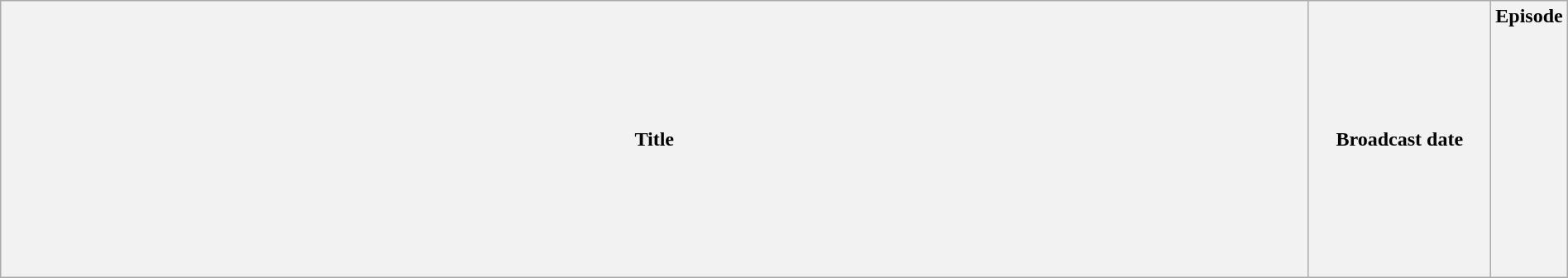<table class="wikitable plainrowheaders" style="width:100%; margin:auto;">
<tr>
<th>Title</th>
<th width="140">Broadcast date</th>
<th width="40">Episode<br><br><br><br><br><br><br><br><br><br><br><br></th>
</tr>
</table>
